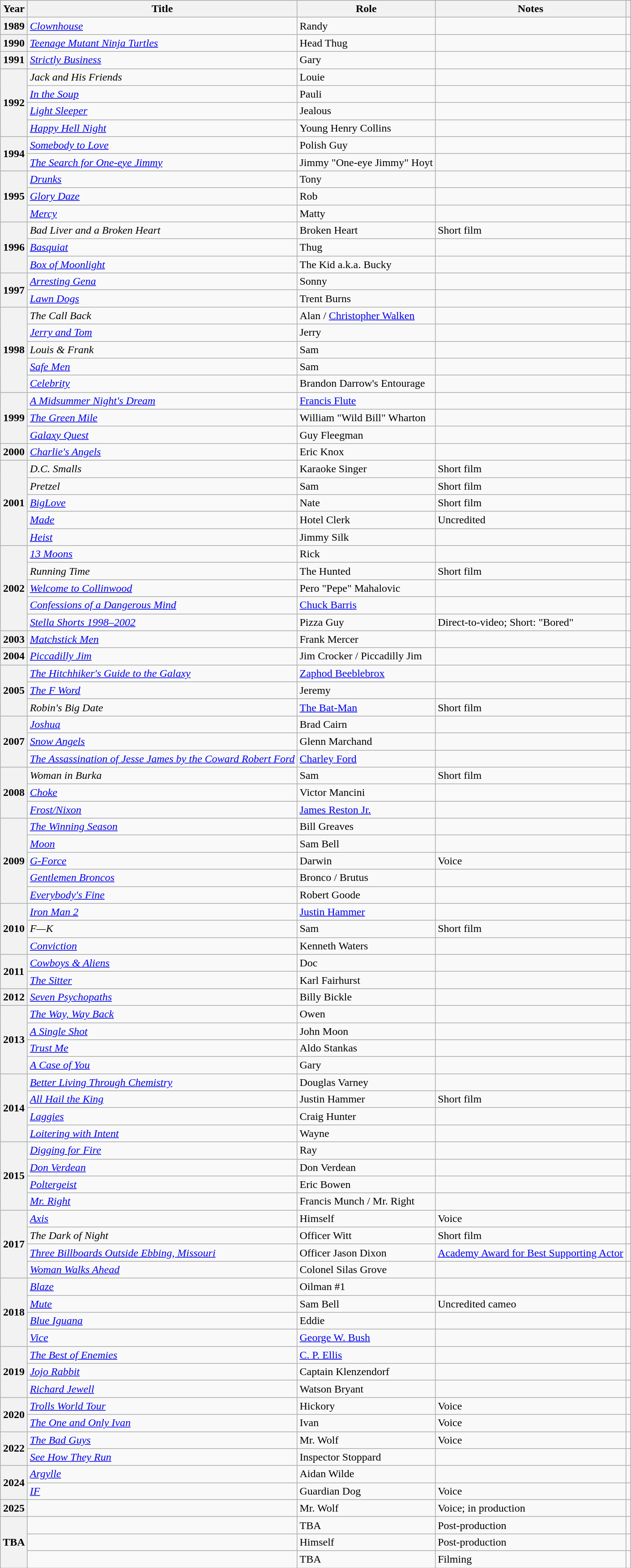<table class="wikitable plainrowheaders sortable">
<tr>
<th scope="col">Year</th>
<th scope="col">Title</th>
<th scope="col">Role</th>
<th scope="col" class="unsortable">Notes</th>
<th scope="col" class="unsortable"></th>
</tr>
<tr>
<th scope=row>1989</th>
<td><em><a href='#'>Clownhouse</a></em></td>
<td>Randy</td>
<td></td>
<td></td>
</tr>
<tr>
<th scope=row>1990</th>
<td><em><a href='#'>Teenage Mutant Ninja Turtles</a></em></td>
<td>Head Thug</td>
<td></td>
<td></td>
</tr>
<tr>
<th scope=row>1991</th>
<td><em><a href='#'>Strictly Business</a></em></td>
<td>Gary</td>
<td></td>
<td></td>
</tr>
<tr>
<th rowspan="4" scope="row">1992</th>
<td><em>Jack and His Friends</em></td>
<td>Louie</td>
<td></td>
<td></td>
</tr>
<tr>
<td><em><a href='#'>In the Soup</a></em></td>
<td>Pauli</td>
<td></td>
<td></td>
</tr>
<tr>
<td><em><a href='#'>Light Sleeper</a></em></td>
<td>Jealous</td>
<td></td>
<td></td>
</tr>
<tr>
<td><em><a href='#'>Happy Hell Night</a></em></td>
<td>Young Henry Collins</td>
<td></td>
<td></td>
</tr>
<tr>
<th rowspan="2" scope="row">1994</th>
<td><em><a href='#'>Somebody to Love</a></em></td>
<td>Polish Guy</td>
<td></td>
<td></td>
</tr>
<tr>
<td><em><a href='#'>The Search for One-eye Jimmy</a></em></td>
<td>Jimmy "One-eye Jimmy" Hoyt</td>
<td></td>
<td></td>
</tr>
<tr>
<th rowspan="3" scope="row">1995</th>
<td><em><a href='#'>Drunks</a></em></td>
<td>Tony</td>
<td></td>
<td></td>
</tr>
<tr>
<td><em><a href='#'>Glory Daze</a></em></td>
<td>Rob</td>
<td></td>
<td></td>
</tr>
<tr>
<td><em><a href='#'>Mercy</a></em></td>
<td>Matty</td>
<td></td>
<td></td>
</tr>
<tr>
<th rowspan="3" scope="row">1996</th>
<td><em>Bad Liver and a Broken Heart</em></td>
<td>Broken Heart</td>
<td>Short film</td>
<td></td>
</tr>
<tr>
<td><em><a href='#'>Basquiat</a></em></td>
<td>Thug</td>
<td></td>
<td></td>
</tr>
<tr>
<td><em><a href='#'>Box of Moonlight</a></em></td>
<td>The Kid a.k.a. Bucky</td>
<td></td>
<td></td>
</tr>
<tr>
<th rowspan="2" scope="row">1997</th>
<td><em><a href='#'>Arresting Gena</a></em></td>
<td>Sonny</td>
<td></td>
<td></td>
</tr>
<tr>
<td><em><a href='#'>Lawn Dogs</a></em></td>
<td>Trent Burns</td>
<td></td>
<td></td>
</tr>
<tr>
<th rowspan="5" scope="row">1998</th>
<td><em>The Call Back</em></td>
<td>Alan / <a href='#'>Christopher Walken</a></td>
<td></td>
<td></td>
</tr>
<tr>
<td><em><a href='#'>Jerry and Tom</a></em></td>
<td>Jerry</td>
<td></td>
<td></td>
</tr>
<tr>
<td><em>Louis & Frank</em></td>
<td>Sam</td>
<td></td>
<td></td>
</tr>
<tr>
<td><em><a href='#'>Safe Men</a></em></td>
<td>Sam</td>
<td></td>
<td></td>
</tr>
<tr>
<td><em><a href='#'>Celebrity</a></em></td>
<td>Brandon Darrow's Entourage</td>
<td></td>
<td></td>
</tr>
<tr>
<th rowspan="3" scope="row">1999</th>
<td><em><a href='#'>A Midsummer Night's Dream</a></em></td>
<td><a href='#'>Francis Flute</a></td>
<td></td>
<td></td>
</tr>
<tr>
<td><em><a href='#'>The Green Mile</a></em></td>
<td>William "Wild Bill" Wharton</td>
<td></td>
<td></td>
</tr>
<tr>
<td><em><a href='#'>Galaxy Quest</a></em></td>
<td>Guy Fleegman</td>
<td></td>
<td></td>
</tr>
<tr>
<th scope=row>2000</th>
<td><em><a href='#'>Charlie's Angels</a></em></td>
<td>Eric Knox</td>
<td></td>
<td></td>
</tr>
<tr>
<th rowspan="5" scope="row">2001</th>
<td><em>D.C. Smalls</em></td>
<td>Karaoke Singer</td>
<td>Short film</td>
<td></td>
</tr>
<tr>
<td><em>Pretzel</em></td>
<td>Sam</td>
<td>Short film</td>
<td></td>
</tr>
<tr>
<td><em><a href='#'>BigLove</a></em></td>
<td>Nate</td>
<td>Short film</td>
<td></td>
</tr>
<tr>
<td><em><a href='#'>Made</a></em></td>
<td>Hotel Clerk</td>
<td>Uncredited</td>
<td></td>
</tr>
<tr>
<td><em><a href='#'>Heist</a></em></td>
<td>Jimmy Silk</td>
<td></td>
<td></td>
</tr>
<tr>
<th rowspan="5" scope="row">2002</th>
<td><em><a href='#'>13 Moons</a></em></td>
<td>Rick</td>
<td></td>
<td></td>
</tr>
<tr>
<td><em>Running Time</em></td>
<td>The Hunted</td>
<td>Short film</td>
<td></td>
</tr>
<tr>
<td><em><a href='#'>Welcome to Collinwood</a></em></td>
<td>Pero "Pepe" Mahalovic</td>
<td></td>
<td></td>
</tr>
<tr>
<td><em><a href='#'>Confessions of a Dangerous Mind</a></em></td>
<td><a href='#'>Chuck Barris</a></td>
<td></td>
<td></td>
</tr>
<tr>
<td><em><a href='#'>Stella Shorts 1998–2002</a></em></td>
<td>Pizza Guy</td>
<td>Direct-to-video; Short: "Bored"</td>
<td></td>
</tr>
<tr>
<th scope=row>2003</th>
<td><em><a href='#'>Matchstick Men</a></em></td>
<td>Frank Mercer</td>
<td></td>
<td></td>
</tr>
<tr>
<th scope=row>2004</th>
<td><em><a href='#'>Piccadilly Jim</a></em></td>
<td>Jim Crocker / Piccadilly Jim</td>
<td></td>
<td></td>
</tr>
<tr>
<th rowspan="3" scope="row">2005</th>
<td><em><a href='#'>The Hitchhiker's Guide to the Galaxy</a></em></td>
<td><a href='#'>Zaphod Beeblebrox</a></td>
<td></td>
<td></td>
</tr>
<tr>
<td><em><a href='#'>The F Word</a></em></td>
<td>Jeremy</td>
<td></td>
<td></td>
</tr>
<tr>
<td><em>Robin's Big Date</em></td>
<td><a href='#'>The Bat-Man</a></td>
<td>Short film</td>
<td></td>
</tr>
<tr>
<th rowspan="3" scope="row">2007</th>
<td><em><a href='#'>Joshua</a></em></td>
<td>Brad Cairn</td>
<td></td>
<td></td>
</tr>
<tr>
<td><em><a href='#'>Snow Angels</a></em></td>
<td>Glenn Marchand</td>
<td></td>
<td></td>
</tr>
<tr>
<td><em><a href='#'>The Assassination of Jesse James by the Coward Robert Ford</a></em></td>
<td><a href='#'>Charley Ford</a></td>
<td></td>
<td></td>
</tr>
<tr>
<th rowspan="3" scope="row">2008</th>
<td><em>Woman in Burka</em></td>
<td>Sam</td>
<td>Short film</td>
<td></td>
</tr>
<tr>
<td><em><a href='#'>Choke</a></em></td>
<td>Victor Mancini</td>
<td></td>
<td></td>
</tr>
<tr>
<td><em><a href='#'>Frost/Nixon</a></em></td>
<td><a href='#'>James Reston Jr.</a></td>
<td></td>
<td></td>
</tr>
<tr>
<th rowspan="5" scope="row">2009</th>
<td><em><a href='#'>The Winning Season</a></em></td>
<td>Bill Greaves</td>
<td></td>
<td></td>
</tr>
<tr>
<td><em><a href='#'>Moon</a></em></td>
<td>Sam Bell</td>
<td></td>
<td></td>
</tr>
<tr>
<td><em><a href='#'>G-Force</a></em></td>
<td>Darwin</td>
<td>Voice</td>
<td></td>
</tr>
<tr>
<td><em><a href='#'>Gentlemen Broncos</a></em></td>
<td>Bronco / Brutus</td>
<td></td>
<td></td>
</tr>
<tr>
<td><em><a href='#'>Everybody's Fine</a></em></td>
<td>Robert Goode</td>
<td></td>
<td></td>
</tr>
<tr>
<th rowspan="3" scope="row">2010</th>
<td><em><a href='#'>Iron Man 2</a></em></td>
<td><a href='#'>Justin Hammer</a></td>
<td></td>
<td></td>
</tr>
<tr>
<td><em>F—K</em></td>
<td>Sam</td>
<td>Short film</td>
<td></td>
</tr>
<tr>
<td><em><a href='#'>Conviction</a></em></td>
<td>Kenneth Waters</td>
<td></td>
<td></td>
</tr>
<tr>
<th rowspan="2" scope="row">2011</th>
<td><em><a href='#'>Cowboys & Aliens</a></em></td>
<td>Doc</td>
<td></td>
<td></td>
</tr>
<tr>
<td><em><a href='#'>The Sitter</a></em></td>
<td>Karl Fairhurst</td>
<td></td>
<td></td>
</tr>
<tr>
<th scope=row>2012</th>
<td><em><a href='#'>Seven Psychopaths</a></em></td>
<td>Billy Bickle</td>
<td></td>
<td></td>
</tr>
<tr>
<th rowspan="4" scope="row">2013</th>
<td><em><a href='#'>The Way, Way Back</a></em></td>
<td>Owen</td>
<td></td>
<td></td>
</tr>
<tr>
<td><em><a href='#'>A Single Shot</a></em></td>
<td>John Moon</td>
<td></td>
<td></td>
</tr>
<tr>
<td><em><a href='#'>Trust Me</a></em></td>
<td>Aldo Stankas</td>
<td></td>
<td></td>
</tr>
<tr>
<td><em><a href='#'>A Case of You</a></em></td>
<td>Gary</td>
<td></td>
<td></td>
</tr>
<tr>
<th rowspan="4" scope="row">2014</th>
<td><em><a href='#'>Better Living Through Chemistry</a></em></td>
<td>Douglas Varney</td>
<td></td>
<td></td>
</tr>
<tr>
<td><em><a href='#'>All Hail the King</a></em></td>
<td>Justin Hammer</td>
<td>Short film</td>
<td></td>
</tr>
<tr>
<td><em><a href='#'>Laggies</a></em></td>
<td>Craig Hunter</td>
<td></td>
<td></td>
</tr>
<tr>
<td><em><a href='#'>Loitering with Intent</a></em></td>
<td>Wayne</td>
<td></td>
<td></td>
</tr>
<tr>
<th rowspan="4" scope="row">2015</th>
<td><em><a href='#'>Digging for Fire</a></em></td>
<td>Ray</td>
<td></td>
<td></td>
</tr>
<tr>
<td><em><a href='#'>Don Verdean</a></em></td>
<td>Don Verdean</td>
<td></td>
<td></td>
</tr>
<tr>
<td><em><a href='#'>Poltergeist</a></em></td>
<td>Eric Bowen</td>
<td></td>
<td></td>
</tr>
<tr>
<td><em><a href='#'>Mr. Right</a></em></td>
<td>Francis Munch / Mr. Right</td>
<td></td>
<td></td>
</tr>
<tr>
<th rowspan="4" scope="row">2017</th>
<td><em><a href='#'>Axis</a></em></td>
<td>Himself</td>
<td>Voice</td>
<td></td>
</tr>
<tr>
<td><em>The Dark of Night</em></td>
<td>Officer Witt</td>
<td>Short film</td>
<td></td>
</tr>
<tr>
<td><em><a href='#'>Three Billboards Outside Ebbing, Missouri</a></em></td>
<td>Officer Jason Dixon</td>
<td><a href='#'>Academy Award for Best Supporting Actor</a></td>
<td></td>
</tr>
<tr>
<td><em><a href='#'>Woman Walks Ahead</a></em></td>
<td>Colonel Silas Grove</td>
<td></td>
<td></td>
</tr>
<tr>
<th rowspan="4" scope="row">2018</th>
<td><em><a href='#'>Blaze</a></em></td>
<td>Oilman #1</td>
<td></td>
<td></td>
</tr>
<tr>
<td><em><a href='#'>Mute</a></em></td>
<td>Sam Bell</td>
<td>Uncredited cameo</td>
<td></td>
</tr>
<tr>
<td><em><a href='#'>Blue Iguana</a></em></td>
<td>Eddie</td>
<td></td>
<td></td>
</tr>
<tr>
<td><em><a href='#'>Vice</a></em></td>
<td><a href='#'>George W. Bush</a></td>
<td></td>
<td></td>
</tr>
<tr>
<th rowspan="3" scope="row">2019</th>
<td><em><a href='#'>The Best of Enemies</a></em></td>
<td><a href='#'>C. P. Ellis</a></td>
<td></td>
<td></td>
</tr>
<tr>
<td><em><a href='#'>Jojo Rabbit</a></em></td>
<td>Captain Klenzendorf</td>
<td></td>
<td></td>
</tr>
<tr>
<td><em><a href='#'>Richard Jewell</a></em></td>
<td>Watson Bryant</td>
<td></td>
<td></td>
</tr>
<tr>
<th rowspan="2" scope="row">2020</th>
<td><em><a href='#'>Trolls World Tour</a></em></td>
<td>Hickory</td>
<td>Voice</td>
<td></td>
</tr>
<tr>
<td><em><a href='#'>The One and Only Ivan</a></em></td>
<td>Ivan</td>
<td>Voice</td>
<td></td>
</tr>
<tr>
<th rowspan="2" scope="row">2022</th>
<td><em><a href='#'>The Bad Guys</a></em></td>
<td>Mr. Wolf</td>
<td>Voice</td>
<td></td>
</tr>
<tr>
<td><em><a href='#'>See How They Run</a></em></td>
<td>Inspector Stoppard</td>
<td></td>
<td></td>
</tr>
<tr>
<th rowspan="2" scope="row">2024</th>
<td><em><a href='#'>Argylle</a></em></td>
<td>Aidan Wilde</td>
<td></td>
<td></td>
</tr>
<tr>
<td><em><a href='#'>IF</a></em></td>
<td>Guardian Dog</td>
<td>Voice</td>
<td></td>
</tr>
<tr>
<th scope="row">2025</th>
<td></td>
<td>Mr. Wolf</td>
<td rowspan="1">Voice; in production</td>
<td></td>
</tr>
<tr>
<th rowspan="3" scope="row">TBA</th>
<td></td>
<td>TBA</td>
<td>Post-production</td>
<td></td>
</tr>
<tr>
<td></td>
<td>Himself</td>
<td>Post-production</td>
<td></td>
</tr>
<tr>
<td></td>
<td>TBA</td>
<td>Filming</td>
<td></td>
</tr>
</table>
